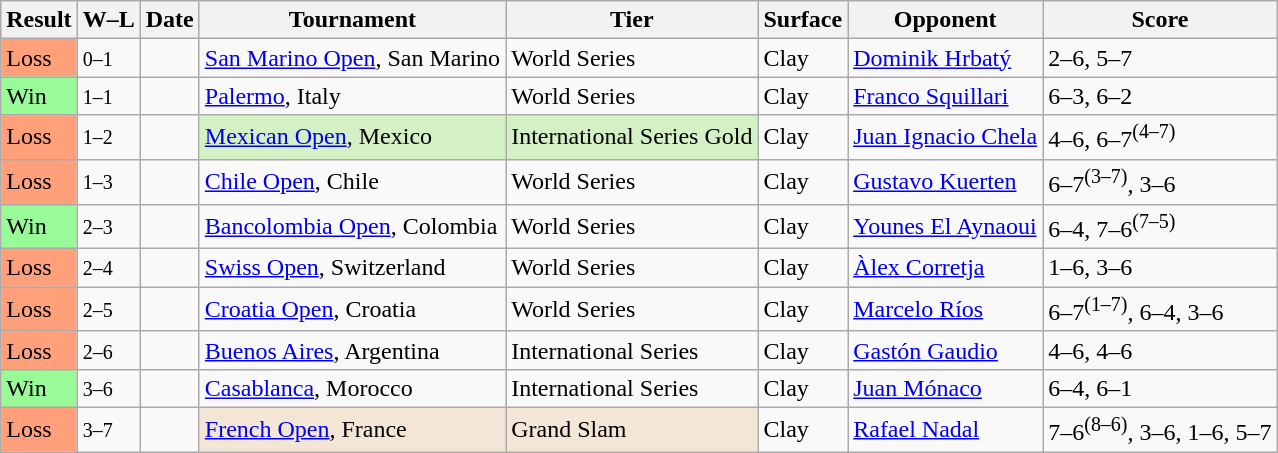<table class="sortable wikitable">
<tr>
<th>Result</th>
<th class="unsortable">W–L</th>
<th>Date</th>
<th>Tournament</th>
<th>Tier</th>
<th>Surface</th>
<th>Opponent</th>
<th class="unsortable">Score</th>
</tr>
<tr>
<td bgcolor=FFA07A>Loss</td>
<td><small>0–1</small></td>
<td><a href='#'></a></td>
<td><a href='#'>San Marino Open</a>, San Marino</td>
<td>World Series</td>
<td>Clay</td>
<td> <a href='#'>Dominik Hrbatý</a></td>
<td>2–6, 5–7</td>
</tr>
<tr>
<td bgcolor=98FB98>Win</td>
<td><small>1–1</small></td>
<td><a href='#'></a></td>
<td><a href='#'>Palermo</a>, Italy</td>
<td>World Series</td>
<td>Clay</td>
<td> <a href='#'>Franco Squillari</a></td>
<td>6–3, 6–2</td>
</tr>
<tr>
<td bgcolor=FFA07A>Loss</td>
<td><small>1–2</small></td>
<td><a href='#'></a></td>
<td style="background:#d4f1c5;"><a href='#'>Mexican Open</a>, Mexico</td>
<td style="background:#d4f1c5;">International Series Gold</td>
<td>Clay</td>
<td> <a href='#'>Juan Ignacio Chela</a></td>
<td>4–6, 6–7<sup>(4–7)</sup></td>
</tr>
<tr>
<td bgcolor=FFA07A>Loss</td>
<td><small>1–3</small></td>
<td><a href='#'></a></td>
<td><a href='#'>Chile Open</a>, Chile</td>
<td>World Series</td>
<td>Clay</td>
<td> <a href='#'>Gustavo Kuerten</a></td>
<td>6–7<sup>(3–7)</sup>, 3–6</td>
</tr>
<tr>
<td bgcolor=98FB98>Win</td>
<td><small>2–3</small></td>
<td><a href='#'></a></td>
<td><a href='#'>Bancolombia Open</a>, Colombia</td>
<td>World Series</td>
<td>Clay</td>
<td> <a href='#'>Younes El Aynaoui</a></td>
<td>6–4, 7–6<sup>(7–5)</sup></td>
</tr>
<tr>
<td bgcolor=FFA07A>Loss</td>
<td><small>2–4</small></td>
<td><a href='#'></a></td>
<td><a href='#'>Swiss Open</a>, Switzerland</td>
<td>World Series</td>
<td>Clay</td>
<td> <a href='#'>Àlex Corretja</a></td>
<td>1–6, 3–6</td>
</tr>
<tr>
<td bgcolor=FFA07A>Loss</td>
<td><small>2–5</small></td>
<td><a href='#'></a></td>
<td><a href='#'>Croatia Open</a>, Croatia</td>
<td>World Series</td>
<td>Clay</td>
<td> <a href='#'>Marcelo Ríos</a></td>
<td>6–7<sup>(1–7)</sup>, 6–4, 3–6</td>
</tr>
<tr>
<td bgcolor=FFA07A>Loss</td>
<td><small>2–6</small></td>
<td><a href='#'></a></td>
<td><a href='#'>Buenos Aires</a>, Argentina</td>
<td>International Series</td>
<td>Clay</td>
<td> <a href='#'>Gastón Gaudio</a></td>
<td>4–6, 4–6</td>
</tr>
<tr>
<td bgcolor=98FB98>Win</td>
<td><small>3–6</small></td>
<td><a href='#'></a></td>
<td><a href='#'>Casablanca</a>, Morocco</td>
<td>International Series</td>
<td>Clay</td>
<td> <a href='#'>Juan Mónaco</a></td>
<td>6–4, 6–1</td>
</tr>
<tr>
<td bgcolor=FFA07A>Loss</td>
<td><small>3–7</small></td>
<td><a href='#'></a></td>
<td style="background:#f3e6d7;"><a href='#'>French Open</a>, France</td>
<td style="background:#f3e6d7;">Grand Slam</td>
<td>Clay</td>
<td> <a href='#'>Rafael Nadal</a></td>
<td>7–6<sup>(8–6)</sup>, 3–6, 1–6, 5–7</td>
</tr>
</table>
